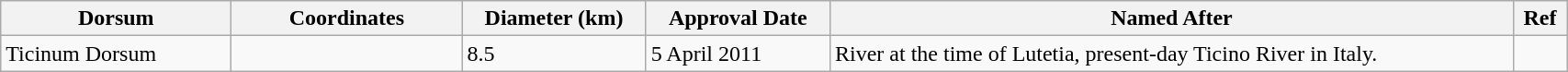<table class="wikitable" style="min-width: 90%;">
<tr>
<th style="width:10em">Dorsum</th>
<th style="width:10em">Coordinates</th>
<th>Diameter (km)</th>
<th>Approval Date</th>
<th>Named After</th>
<th>Ref</th>
</tr>
<tr>
<td>Ticinum Dorsum</td>
<td></td>
<td>8.5</td>
<td>5 April 2011</td>
<td>River at the time of Lutetia, present-day Ticino River in Italy.</td>
<td></td>
</tr>
</table>
